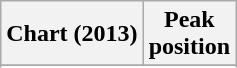<table class="wikitable sortable">
<tr>
<th>Chart (2013)</th>
<th>Peak<br>position</th>
</tr>
<tr>
</tr>
<tr>
</tr>
<tr>
</tr>
<tr>
</tr>
<tr>
</tr>
<tr>
</tr>
<tr>
</tr>
</table>
